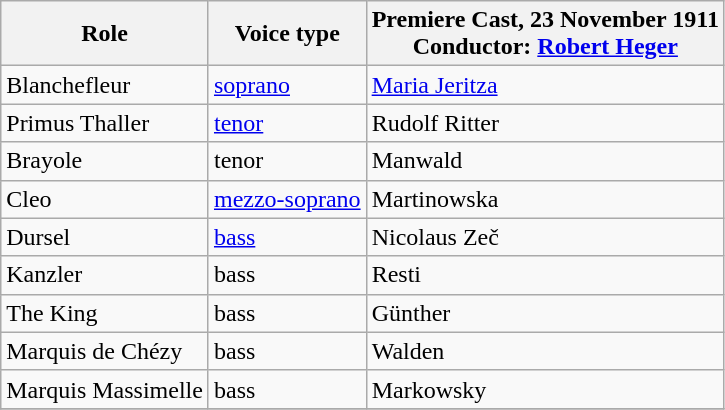<table class="wikitable">
<tr>
<th>Role</th>
<th>Voice type</th>
<th>Premiere Cast, 23 November 1911<br>Conductor: <a href='#'>Robert Heger</a></th>
</tr>
<tr>
<td>Blanchefleur</td>
<td><a href='#'>soprano</a></td>
<td><a href='#'>Maria Jeritza</a></td>
</tr>
<tr>
<td>Primus Thaller</td>
<td><a href='#'>tenor</a></td>
<td>Rudolf Ritter</td>
</tr>
<tr>
<td>Brayole</td>
<td>tenor</td>
<td>Manwald</td>
</tr>
<tr>
<td>Cleo</td>
<td><a href='#'>mezzo-soprano</a></td>
<td>Martinowska</td>
</tr>
<tr>
<td>Dursel</td>
<td><a href='#'>bass</a></td>
<td>Nicolaus Zeč</td>
</tr>
<tr>
<td>Kanzler</td>
<td>bass</td>
<td>Resti</td>
</tr>
<tr>
<td>The King</td>
<td>bass</td>
<td>Günther</td>
</tr>
<tr>
<td>Marquis de Chézy</td>
<td>bass</td>
<td>Walden</td>
</tr>
<tr>
<td>Marquis Massimelle</td>
<td>bass</td>
<td>Markowsky</td>
</tr>
<tr>
</tr>
</table>
